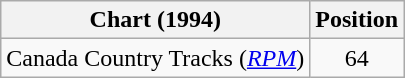<table class="wikitable sortable">
<tr>
<th scope="col">Chart (1994)</th>
<th scope="col">Position</th>
</tr>
<tr>
<td>Canada Country Tracks (<em><a href='#'>RPM</a></em>)</td>
<td align="center">64</td>
</tr>
</table>
